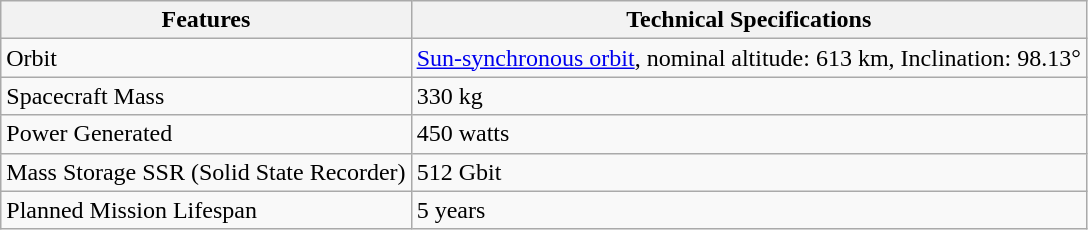<table class="wikitable">
<tr>
<th>Features</th>
<th>Technical Specifications</th>
</tr>
<tr>
<td>Orbit</td>
<td><a href='#'>Sun-synchronous orbit</a>, nominal altitude: 613 km, Inclination: 98.13°</td>
</tr>
<tr>
<td>Spacecraft Mass</td>
<td>330 kg</td>
</tr>
<tr>
<td>Power Generated</td>
<td>450 watts</td>
</tr>
<tr>
<td>Mass Storage SSR (Solid State Recorder)</td>
<td>512 Gbit</td>
</tr>
<tr>
<td>Planned Mission Lifespan</td>
<td>5 years</td>
</tr>
</table>
